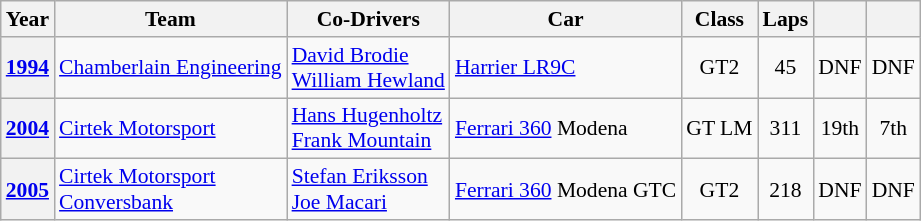<table class="wikitable" style="text-align:center; font-size:90%">
<tr>
<th>Year</th>
<th>Team</th>
<th>Co-Drivers</th>
<th>Car</th>
<th>Class</th>
<th>Laps</th>
<th></th>
<th></th>
</tr>
<tr>
<th><a href='#'>1994</a></th>
<td align="left"> <a href='#'>Chamberlain Engineering</a></td>
<td align="left"> <a href='#'>David Brodie</a> <br>  <a href='#'>William Hewland</a></td>
<td align="left"><a href='#'>Harrier LR9C</a></td>
<td>GT2</td>
<td>45</td>
<td>DNF</td>
<td>DNF</td>
</tr>
<tr>
<th><a href='#'>2004</a></th>
<td align="left"> <a href='#'>Cirtek Motorsport</a></td>
<td align="left"> <a href='#'>Hans Hugenholtz</a><br> <a href='#'>Frank Mountain</a></td>
<td align="left"><a href='#'>Ferrari 360</a> Modena</td>
<td>GT LM</td>
<td>311</td>
<td>19th</td>
<td>7th</td>
</tr>
<tr>
<th><a href='#'>2005</a></th>
<td align="left"> <a href='#'>Cirtek Motorsport</a> <br>  <a href='#'>Conversbank</a></td>
<td align="left"> <a href='#'>Stefan Eriksson</a><br> <a href='#'>Joe Macari</a></td>
<td align="left"><a href='#'>Ferrari 360</a> Modena GTC</td>
<td>GT2</td>
<td>218</td>
<td>DNF</td>
<td>DNF</td>
</tr>
</table>
